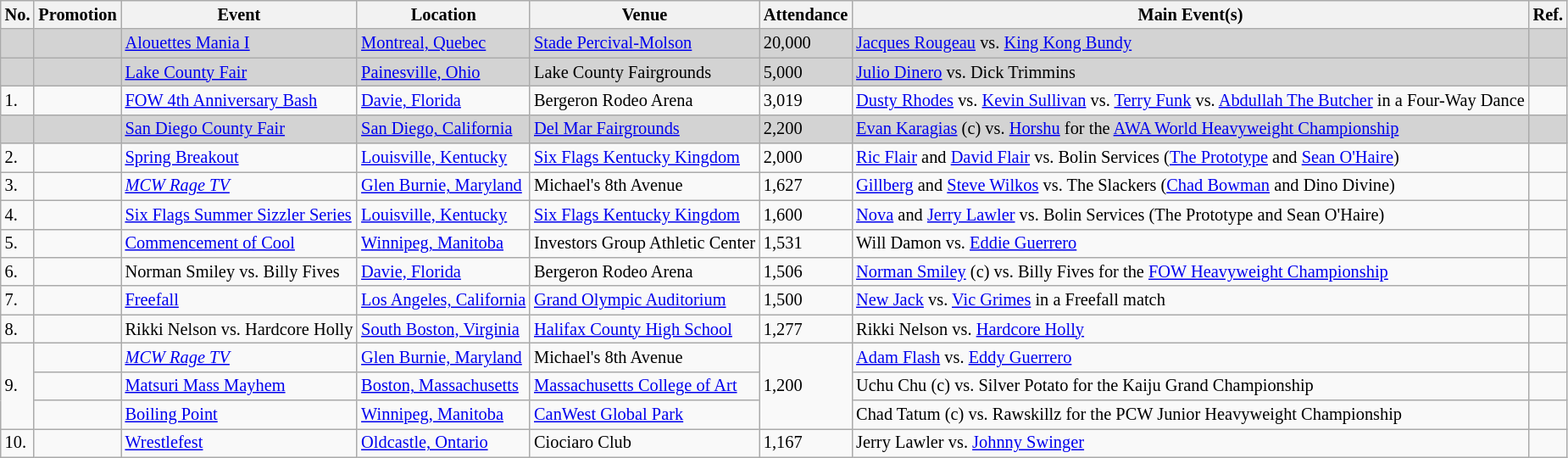<table class="wikitable sortable" style="font-size:85%;">
<tr>
<th>No.</th>
<th>Promotion</th>
<th>Event</th>
<th>Location</th>
<th>Venue</th>
<th>Attendance</th>
<th class=unsortable>Main Event(s)</th>
<th class=unsortable>Ref.</th>
</tr>
<tr>
<td bgcolor=lightgrey></td>
<td bgcolor=lightgrey></td>
<td bgcolor=lightgrey><a href='#'>Alouettes Mania I</a> <br> </td>
<td bgcolor=lightgrey><a href='#'>Montreal, Quebec</a></td>
<td bgcolor=lightgrey><a href='#'>Stade Percival-Molson</a></td>
<td bgcolor=lightgrey>20,000</td>
<td bgcolor=lightgrey><a href='#'>Jacques Rougeau</a> vs. <a href='#'>King Kong Bundy</a></td>
<td bgcolor=lightgrey></td>
</tr>
<tr>
<td bgcolor=lightgrey></td>
<td bgcolor=lightgrey></td>
<td bgcolor=lightgrey><a href='#'>Lake County Fair</a> <br> </td>
<td bgcolor=lightgrey><a href='#'>Painesville, Ohio</a></td>
<td bgcolor=lightgrey>Lake County Fairgrounds</td>
<td bgcolor=lightgrey>5,000</td>
<td bgcolor=lightgrey><a href='#'>Julio Dinero</a> vs. Dick Trimmins</td>
<td bgcolor=lightgrey></td>
</tr>
<tr>
<td>1.</td>
<td></td>
<td><a href='#'>FOW 4th Anniversary Bash</a> <br> </td>
<td><a href='#'>Davie, Florida</a></td>
<td>Bergeron Rodeo Arena</td>
<td>3,019</td>
<td><a href='#'>Dusty Rhodes</a> vs. <a href='#'>Kevin Sullivan</a> vs. <a href='#'>Terry Funk</a> vs. <a href='#'>Abdullah The Butcher</a> in a Four-Way Dance</td>
<td></td>
</tr>
<tr>
<td bgcolor=lightgrey></td>
<td bgcolor=lightgrey></td>
<td bgcolor=lightgrey><a href='#'>San Diego County Fair</a> <br> </td>
<td bgcolor=lightgrey><a href='#'>San Diego, California</a></td>
<td bgcolor=lightgrey><a href='#'>Del Mar Fairgrounds</a></td>
<td bgcolor=lightgrey>2,200</td>
<td bgcolor=lightgrey><a href='#'>Evan Karagias</a> (c) vs. <a href='#'>Horshu</a> for the <a href='#'>AWA World Heavyweight Championship</a></td>
<td bgcolor=lightgrey></td>
</tr>
<tr>
<td>2.</td>
<td></td>
<td><a href='#'>Spring Breakout</a> <br> </td>
<td><a href='#'>Louisville, Kentucky</a></td>
<td><a href='#'>Six Flags Kentucky Kingdom</a></td>
<td>2,000</td>
<td><a href='#'>Ric Flair</a> and <a href='#'>David Flair</a> vs. Bolin Services (<a href='#'>The Prototype</a> and <a href='#'>Sean O'Haire</a>)</td>
<td></td>
</tr>
<tr>
<td>3.</td>
<td></td>
<td><em><a href='#'>MCW Rage TV</a></em> <br> </td>
<td><a href='#'>Glen Burnie, Maryland</a></td>
<td>Michael's 8th Avenue</td>
<td>1,627</td>
<td><a href='#'>Gillberg</a> and <a href='#'>Steve Wilkos</a> vs. The Slackers (<a href='#'>Chad Bowman</a> and Dino Divine)</td>
<td></td>
</tr>
<tr>
<td>4.</td>
<td></td>
<td><a href='#'>Six Flags Summer Sizzler Series</a> <br> </td>
<td><a href='#'>Louisville, Kentucky</a></td>
<td><a href='#'>Six Flags Kentucky Kingdom</a></td>
<td>1,600</td>
<td><a href='#'>Nova</a> and <a href='#'>Jerry Lawler</a> vs. Bolin Services (The Prototype and Sean O'Haire)</td>
<td></td>
</tr>
<tr>
<td>5.</td>
<td></td>
<td><a href='#'>Commencement of Cool</a> <br> </td>
<td><a href='#'>Winnipeg, Manitoba</a></td>
<td>Investors Group Athletic Center</td>
<td>1,531</td>
<td>Will Damon vs. <a href='#'>Eddie Guerrero</a></td>
<td></td>
</tr>
<tr>
<td>6.</td>
<td></td>
<td>Norman Smiley vs. Billy Fives <br> </td>
<td><a href='#'>Davie, Florida</a></td>
<td>Bergeron Rodeo Arena</td>
<td>1,506</td>
<td><a href='#'>Norman Smiley</a> (c) vs. Billy Fives for the <a href='#'>FOW Heavyweight Championship</a></td>
<td></td>
</tr>
<tr>
<td>7.</td>
<td></td>
<td><a href='#'>Freefall</a> <br> </td>
<td><a href='#'>Los Angeles, California</a></td>
<td><a href='#'>Grand Olympic Auditorium</a></td>
<td>1,500</td>
<td><a href='#'>New Jack</a> vs. <a href='#'>Vic Grimes</a> in a Freefall match</td>
<td></td>
</tr>
<tr>
<td>8.</td>
<td></td>
<td>Rikki Nelson vs. Hardcore Holly <br> </td>
<td><a href='#'>South Boston, Virginia</a></td>
<td><a href='#'>Halifax County High School</a></td>
<td>1,277</td>
<td>Rikki Nelson vs. <a href='#'>Hardcore Holly</a></td>
<td></td>
</tr>
<tr>
<td rowspan=3>9.</td>
<td></td>
<td><em><a href='#'>MCW Rage TV</a></em> <br> </td>
<td><a href='#'>Glen Burnie, Maryland</a></td>
<td>Michael's 8th Avenue</td>
<td rowspan=3>1,200</td>
<td><a href='#'>Adam Flash</a> vs. <a href='#'>Eddy Guerrero</a></td>
<td></td>
</tr>
<tr>
<td></td>
<td><a href='#'>Matsuri Mass Mayhem</a> <br> </td>
<td><a href='#'>Boston, Massachusetts</a></td>
<td><a href='#'>Massachusetts College of Art</a></td>
<td>Uchu Chu (c) vs. Silver Potato for the Kaiju Grand Championship</td>
<td></td>
</tr>
<tr>
<td></td>
<td><a href='#'>Boiling Point</a> <br> </td>
<td><a href='#'>Winnipeg, Manitoba</a></td>
<td><a href='#'>CanWest Global Park</a></td>
<td>Chad Tatum (c) vs. Rawskillz for the PCW Junior Heavyweight Championship</td>
<td></td>
</tr>
<tr>
<td>10.</td>
<td></td>
<td><a href='#'>Wrestlefest</a> <br> </td>
<td><a href='#'>Oldcastle, Ontario</a></td>
<td>Ciociaro Club</td>
<td>1,167</td>
<td>Jerry Lawler vs. <a href='#'>Johnny Swinger</a></td>
<td></td>
</tr>
</table>
